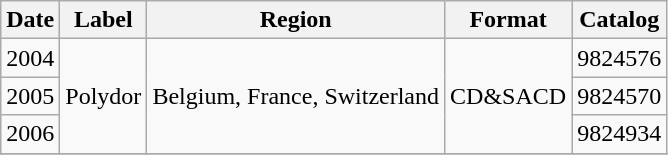<table class="wikitable">
<tr>
<th>Date</th>
<th>Label</th>
<th>Region</th>
<th>Format</th>
<th>Catalog</th>
</tr>
<tr>
<td align=center>2004</td>
<td rowspan=3 align=center>Polydor</td>
<td rowspan=3 align=center>Belgium, France, Switzerland</td>
<td rowspan=3 align=center>CD&SACD</td>
<td align=center>9824576</td>
</tr>
<tr>
<td align=center>2005</td>
<td align=center>9824570</td>
</tr>
<tr>
<td align=center>2006</td>
<td align=center>9824934</td>
</tr>
<tr>
</tr>
</table>
